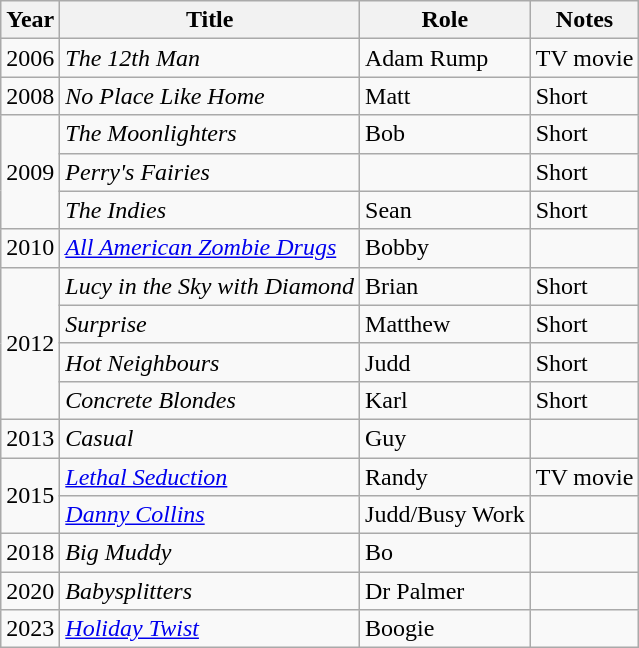<table class="wikitable sortable">
<tr>
<th>Year</th>
<th>Title</th>
<th>Role</th>
<th>Notes</th>
</tr>
<tr>
<td>2006</td>
<td><em>The 12th Man</em></td>
<td>Adam Rump</td>
<td>TV movie</td>
</tr>
<tr>
<td>2008</td>
<td><em>No Place Like Home</em></td>
<td>Matt</td>
<td>Short</td>
</tr>
<tr>
<td rowspan=3>2009</td>
<td><em>The Moonlighters</em></td>
<td>Bob</td>
<td>Short</td>
</tr>
<tr>
<td><em>Perry's Fairies</em></td>
<td></td>
<td>Short</td>
</tr>
<tr>
<td><em>The Indies</em></td>
<td>Sean</td>
<td>Short</td>
</tr>
<tr>
<td>2010</td>
<td><em><a href='#'>All American Zombie Drugs</a></em></td>
<td>Bobby</td>
<td></td>
</tr>
<tr>
<td rowspan=4>2012</td>
<td><em>Lucy in the Sky with Diamond</em></td>
<td>Brian</td>
<td>Short</td>
</tr>
<tr>
<td><em>Surprise</em></td>
<td>Matthew</td>
<td>Short</td>
</tr>
<tr>
<td><em>Hot Neighbours</em></td>
<td>Judd</td>
<td>Short</td>
</tr>
<tr>
<td><em>Concrete Blondes</em></td>
<td>Karl</td>
<td>Short</td>
</tr>
<tr>
<td>2013</td>
<td><em>Casual</em></td>
<td>Guy</td>
<td></td>
</tr>
<tr>
<td rowspan=2>2015</td>
<td><em><a href='#'>Lethal Seduction</a></em></td>
<td>Randy</td>
<td>TV movie</td>
</tr>
<tr>
<td><em><a href='#'>Danny Collins</a></em></td>
<td>Judd/Busy Work</td>
<td></td>
</tr>
<tr>
<td>2018</td>
<td><em>Big Muddy</em></td>
<td>Bo</td>
<td></td>
</tr>
<tr>
<td>2020</td>
<td><em>Babysplitters</em></td>
<td>Dr Palmer</td>
<td></td>
</tr>
<tr>
<td>2023</td>
<td><em><a href='#'>Holiday Twist</a></em></td>
<td>Boogie</td>
<td></td>
</tr>
</table>
